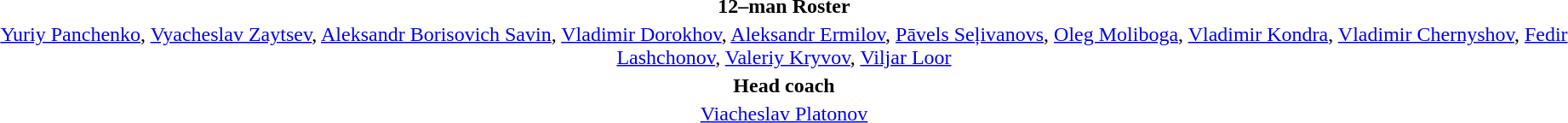<table style="text-align:center; margin-top:2em; margin-left:auto; margin-right:auto">
<tr>
<td><strong>12–man Roster</strong></td>
</tr>
<tr>
<td><a href='#'>Yuriy Panchenko</a>, <a href='#'>Vyacheslav Zaytsev</a>, <a href='#'>Aleksandr Borisovich Savin</a>, <a href='#'>Vladimir Dorokhov</a>, <a href='#'>Aleksandr Ermilov</a>, <a href='#'>Pāvels Seļivanovs</a>, <a href='#'>Oleg Moliboga</a>, <a href='#'>Vladimir Kondra</a>, <a href='#'>Vladimir Chernyshov</a>, <a href='#'>Fedir Lashchonov</a>, <a href='#'>Valeriy Kryvov</a>, <a href='#'>Viljar Loor</a></td>
</tr>
<tr>
<td><strong>Head coach</strong></td>
</tr>
<tr>
<td><a href='#'>Viacheslav Platonov</a></td>
</tr>
</table>
